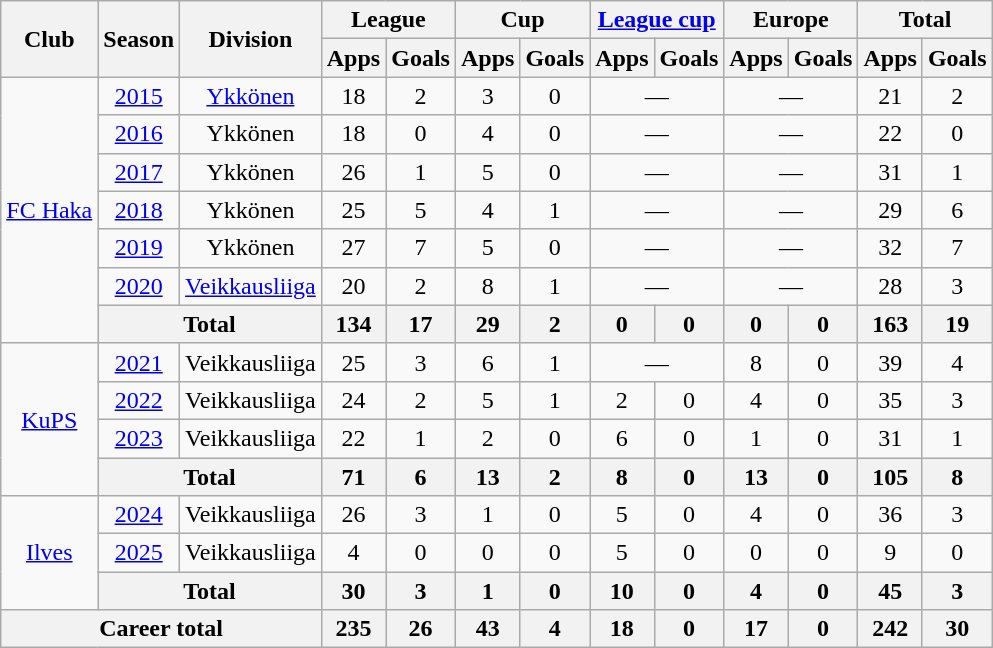<table class="wikitable" style="text-align:center">
<tr>
<th rowspan="2">Club</th>
<th rowspan="2">Season</th>
<th rowspan="2">Division</th>
<th colspan="2">League</th>
<th colspan="2">Cup</th>
<th colspan="2"><a href='#'>League cup</a></th>
<th colspan="2">Europe</th>
<th colspan="2">Total</th>
</tr>
<tr>
<th>Apps</th>
<th>Goals</th>
<th>Apps</th>
<th>Goals</th>
<th>Apps</th>
<th>Goals</th>
<th>Apps</th>
<th>Goals</th>
<th>Apps</th>
<th>Goals</th>
</tr>
<tr>
<td rowspan="7"><a href='#'>FC Haka</a></td>
<td><a href='#'>2015</a></td>
<td><a href='#'>Ykkönen</a></td>
<td>18</td>
<td>2</td>
<td>3</td>
<td>0</td>
<td colspan="2">—</td>
<td colspan="2">—</td>
<td>21</td>
<td>2</td>
</tr>
<tr>
<td><a href='#'>2016</a></td>
<td>Ykkönen</td>
<td>18</td>
<td>0</td>
<td>4</td>
<td>0</td>
<td colspan="2">—</td>
<td colspan="2">—</td>
<td>22</td>
<td>0</td>
</tr>
<tr>
<td><a href='#'>2017</a></td>
<td>Ykkönen</td>
<td>26</td>
<td>1</td>
<td>5</td>
<td>0</td>
<td colspan="2">—</td>
<td colspan="2">—</td>
<td>31</td>
<td>1</td>
</tr>
<tr>
<td><a href='#'>2018</a></td>
<td>Ykkönen</td>
<td>25</td>
<td>5</td>
<td>4</td>
<td>1</td>
<td colspan="2">—</td>
<td colspan="2">—</td>
<td>29</td>
<td>6</td>
</tr>
<tr>
<td><a href='#'>2019</a></td>
<td>Ykkönen</td>
<td>27</td>
<td>7</td>
<td>5</td>
<td>0</td>
<td colspan="2">—</td>
<td colspan="2">—</td>
<td>32</td>
<td>7</td>
</tr>
<tr>
<td><a href='#'>2020</a></td>
<td><a href='#'>Veikkausliiga</a></td>
<td>20</td>
<td>2</td>
<td>8</td>
<td>1</td>
<td colspan="2">—</td>
<td colspan="2">—</td>
<td>28</td>
<td>3</td>
</tr>
<tr>
<th colspan="2">Total</th>
<th>134</th>
<th>17</th>
<th>29</th>
<th>2</th>
<th>0</th>
<th>0</th>
<th>0</th>
<th>0</th>
<th>163</th>
<th>19</th>
</tr>
<tr>
<td rowspan="4"><a href='#'>KuPS</a></td>
<td><a href='#'>2021</a></td>
<td>Veikkausliiga</td>
<td>25</td>
<td>3</td>
<td>6</td>
<td>1</td>
<td colspan="2">—</td>
<td>8</td>
<td>0</td>
<td>39</td>
<td>4</td>
</tr>
<tr>
<td><a href='#'>2022</a></td>
<td>Veikkausliiga</td>
<td>24</td>
<td>2</td>
<td>5</td>
<td>1</td>
<td>2</td>
<td>0</td>
<td>4</td>
<td>0</td>
<td>35</td>
<td>3</td>
</tr>
<tr>
<td><a href='#'>2023</a></td>
<td>Veikkausliiga</td>
<td>22</td>
<td>1</td>
<td>2</td>
<td>0</td>
<td>6</td>
<td>0</td>
<td>1</td>
<td>0</td>
<td>31</td>
<td>1</td>
</tr>
<tr>
<th colspan="2">Total</th>
<th>71</th>
<th>6</th>
<th>13</th>
<th>2</th>
<th>8</th>
<th>0</th>
<th>13</th>
<th>0</th>
<th>105</th>
<th>8</th>
</tr>
<tr>
<td rowspan=3><a href='#'>Ilves</a></td>
<td><a href='#'>2024</a></td>
<td>Veikkausliiga</td>
<td>26</td>
<td>3</td>
<td>1</td>
<td>0</td>
<td>5</td>
<td>0</td>
<td>4</td>
<td>0</td>
<td>36</td>
<td>3</td>
</tr>
<tr>
<td><a href='#'>2025</a></td>
<td>Veikkausliiga</td>
<td>4</td>
<td>0</td>
<td>0</td>
<td>0</td>
<td>5</td>
<td>0</td>
<td>0</td>
<td>0</td>
<td>9</td>
<td>0</td>
</tr>
<tr>
<th colspan=2>Total</th>
<th>30</th>
<th>3</th>
<th>1</th>
<th>0</th>
<th>10</th>
<th>0</th>
<th>4</th>
<th>0</th>
<th>45</th>
<th>3</th>
</tr>
<tr>
<th colspan="3">Career total</th>
<th>235</th>
<th>26</th>
<th>43</th>
<th>4</th>
<th>18</th>
<th>0</th>
<th>17</th>
<th>0</th>
<th>242</th>
<th>30</th>
</tr>
</table>
